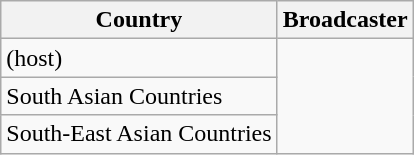<table class="wikitable">
<tr>
<th>Country</th>
<th>Broadcaster</th>
</tr>
<tr>
<td><strong></strong> (host)</td>
<td rowspan="3"><strong></strong></td>
</tr>
<tr>
<td>South Asian Countries</td>
</tr>
<tr>
<td>South-East Asian Countries</td>
</tr>
</table>
